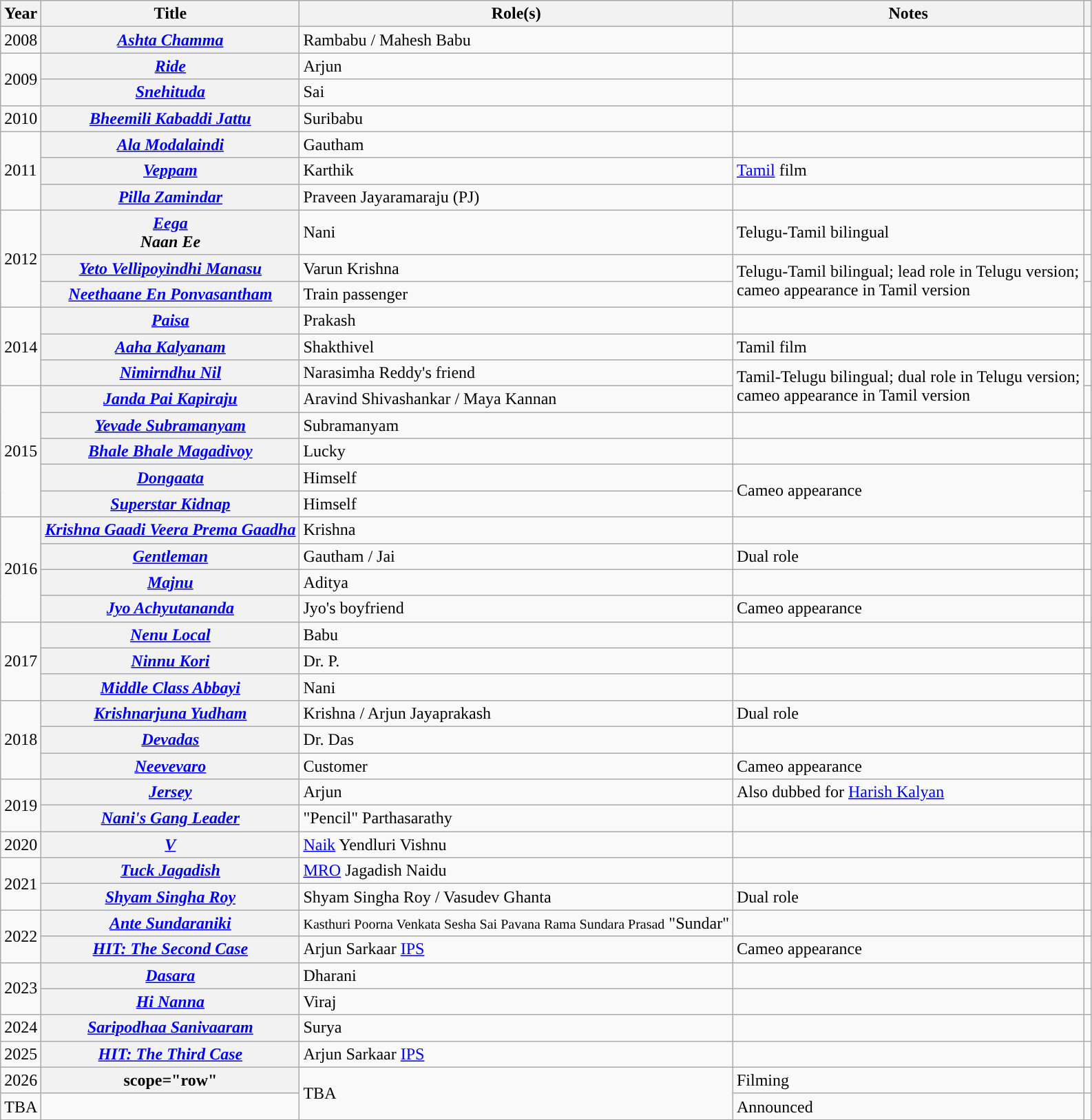<table class="wikitable sortable plainrowheaders">
<tr>
<th scope="col">Year</th>
<th scope="col">Title</th>
<th scope="col">Role(s)</th>
<th scope="col" class="unsortable">Notes</th>
<th scope="col" class="unsortable"></th>
</tr>
<tr>
<td>2008</td>
<th scope="row"><em><a href='#'>Ashta Chamma</a></em></th>
<td>Rambabu / Mahesh Babu</td>
<td></td>
<td style="text-align:center;"></td>
</tr>
<tr>
<td rowspan="2">2009</td>
<th scope="row"><em><a href='#'>Ride</a></em></th>
<td>Arjun</td>
<td></td>
<td style="text-align:center;"></td>
</tr>
<tr>
<th scope="row"><em><a href='#'>Snehituda</a></em></th>
<td>Sai</td>
<td></td>
<td style="text-align:center;"></td>
</tr>
<tr>
<td>2010</td>
<th scope="row"><em><a href='#'>Bheemili Kabaddi Jattu</a></em></th>
<td>Suribabu</td>
<td></td>
<td style="text-align:center;"></td>
</tr>
<tr>
<td rowspan="3">2011</td>
<th scope="row"><em><a href='#'>Ala Modalaindi</a></em></th>
<td>Gautham</td>
<td></td>
<td style="text-align:center;"></td>
</tr>
<tr>
<th scope="row"><em><a href='#'>Veppam</a></em></th>
<td>Karthik</td>
<td><a href='#'>Tamil</a> film</td>
<td style="text-align:center;"></td>
</tr>
<tr>
<th scope="row"><em><a href='#'>Pilla Zamindar</a></em></th>
<td>Praveen Jayaramaraju (PJ)</td>
<td></td>
<td style="text-align:center;"></td>
</tr>
<tr>
<td rowspan="3">2012</td>
<th scope="row"><em><a href='#'>Eega</a></em><br><em>Naan Ee</em></th>
<td>Nani</td>
<td>Telugu-Tamil bilingual</td>
<td style="text-align:center;"></td>
</tr>
<tr>
<th scope="row"><em><a href='#'>Yeto Vellipoyindhi Manasu</a></em></th>
<td>Varun Krishna</td>
<td rowspan="2">Telugu-Tamil bilingual; lead role in Telugu version;<br> cameo appearance in Tamil version</td>
<td style="text-align:center;"></td>
</tr>
<tr>
<th scope="row"><em><a href='#'>Neethaane En Ponvasantham</a></em></th>
<td>Train passenger</td>
<td style="text-align:center;"></td>
</tr>
<tr>
<td rowspan="3">2014</td>
<th scope="row"><em><a href='#'>Paisa</a></em></th>
<td>Prakash</td>
<td></td>
<td style="text-align:center;"></td>
</tr>
<tr>
<th scope="row"><em><a href='#'>Aaha Kalyanam</a></em></th>
<td>Shakthivel</td>
<td>Tamil film</td>
<td style="text-align:center;"></td>
</tr>
<tr>
<th scope="row"><em><a href='#'>Nimirndhu Nil</a></em></th>
<td>Narasimha Reddy's friend</td>
<td rowspan="2">Tamil-Telugu bilingual; dual role in Telugu version;<br> cameo appearance in Tamil version</td>
<td style="text-align:center;"></td>
</tr>
<tr>
<td rowspan="5">2015</td>
<th scope="row"><em><a href='#'>Janda Pai Kapiraju</a></em></th>
<td>Aravind Shivashankar / Maya Kannan</td>
<td style="text-align:center;"></td>
</tr>
<tr>
<th scope="row"><em><a href='#'>Yevade Subramanyam</a></em></th>
<td>Subramanyam</td>
<td></td>
<td style="text-align:center;"></td>
</tr>
<tr>
<th scope="row"><em><a href='#'>Bhale Bhale Magadivoy</a></em></th>
<td>Lucky</td>
<td></td>
<td style="text-align:center;"></td>
</tr>
<tr>
<th scope="row"><em><a href='#'>Dongaata</a></em></th>
<td>Himself</td>
<td rowspan="2">Cameo appearance</td>
<td style="text-align:center;"></td>
</tr>
<tr>
<th scope="row"><em><a href='#'>Superstar Kidnap</a></em></th>
<td>Himself</td>
<td style="text-align:center;"></td>
</tr>
<tr>
<td rowspan="4">2016</td>
<th scope="row"><em><a href='#'>Krishna Gaadi Veera Prema Gaadha</a></em></th>
<td>Krishna</td>
<td></td>
<td style="text-align:center;"></td>
</tr>
<tr>
<th scope="row"><em><a href='#'>Gentleman</a></em></th>
<td>Gautham / Jai</td>
<td>Dual role</td>
<td style="text-align:center;"></td>
</tr>
<tr>
<th scope="row"><em><a href='#'>Majnu</a></em></th>
<td>Aditya</td>
<td></td>
<td style="text-align:center;"></td>
</tr>
<tr>
<th scope="row"><em><a href='#'>Jyo Achyutananda</a></em></th>
<td>Jyo's boyfriend</td>
<td>Cameo appearance</td>
<td style="text-align:center;"></td>
</tr>
<tr>
<td rowspan="3">2017</td>
<th scope="row"><em><a href='#'>Nenu Local</a></em></th>
<td>Babu</td>
<td></td>
<td style="text-align:center;"></td>
</tr>
<tr>
<th scope="row"><em><a href='#'>Ninnu Kori</a></em></th>
<td>Dr. P. </td>
<td></td>
<td style="text-align:center;"></td>
</tr>
<tr>
<th scope="row"><em><a href='#'>Middle Class Abbayi</a></em></th>
<td>Nani</td>
<td></td>
<td style="text-align:center;"></td>
</tr>
<tr>
<td rowspan="3">2018</td>
<th scope="row"><em><a href='#'>Krishnarjuna Yudham</a></em></th>
<td>Krishna / Arjun Jayaprakash</td>
<td>Dual role</td>
<td style="text-align:center;"></td>
</tr>
<tr>
<th scope="row"><em><a href='#'>Devadas</a></em></th>
<td>Dr. Das</td>
<td></td>
<td style="text-align:center;"></td>
</tr>
<tr>
<th scope="row"><em><a href='#'>Neevevaro</a></em></th>
<td>Customer</td>
<td>Cameo appearance</td>
<td style="text-align:center;"></td>
</tr>
<tr>
<td rowspan="2">2019</td>
<th scope="row"><em><a href='#'>Jersey</a></em></th>
<td>Arjun</td>
<td>Also dubbed for <a href='#'>Harish Kalyan</a></td>
<td style="text-align:center;"></td>
</tr>
<tr>
<th scope="row"><em><a href='#'>Nani's Gang Leader</a></em></th>
<td>"Pencil" Parthasarathy</td>
<td></td>
<td style="text-align:center;"></td>
</tr>
<tr>
<td>2020</td>
<th scope="row"><em><a href='#'>V</a></em></th>
<td><a href='#'>Naik</a> Yendluri Vishnu</td>
<td></td>
<td style="text-align:center;"></td>
</tr>
<tr>
<td rowspan="2">2021</td>
<th scope="row"><em><a href='#'>Tuck Jagadish</a></em></th>
<td><a href='#'>MRO</a> Jagadish Naidu</td>
<td></td>
<td style="text-align:center;"></td>
</tr>
<tr>
<th scope="row"><em><a href='#'>Shyam Singha Roy</a></em></th>
<td>Shyam Singha Roy / Vasudev Ghanta</td>
<td>Dual role</td>
<td style="text-align:center;"></td>
</tr>
<tr>
<td rowspan="2">2022</td>
<th scope="row"><em><a href='#'>Ante Sundaraniki</a></em></th>
<td><small>Kasthuri Poorna Venkata Sesha Sai Pavana Rama Sundara Prasad</small> "Sundar"</td>
<td></td>
<td style="text-align:center;"></td>
</tr>
<tr>
<th scope="row"><em><a href='#'>HIT: The Second Case</a></em></th>
<td>Arjun Sarkaar <a href='#'>IPS</a></td>
<td>Cameo appearance</td>
<td style="text-align:center;"></td>
</tr>
<tr>
<td rowspan="2">2023</td>
<th scope="row"><em><a href='#'>Dasara</a></em></th>
<td>Dharani</td>
<td></td>
<td style="text-align:center;"></td>
</tr>
<tr>
<th scope="row"><em><a href='#'>Hi Nanna</a></em></th>
<td>Viraj</td>
<td></td>
<td style="text-align:center;"></td>
</tr>
<tr>
<td>2024</td>
<th scope="row"><em><a href='#'>Saripodhaa Sanivaaram</a></em></th>
<td>Surya</td>
<td></td>
<td style="text-align:center;"></td>
</tr>
<tr>
<td>2025</td>
<th scope="row"><em><a href='#'>HIT: The Third Case</a></em></th>
<td>Arjun Sarkaar <a href='#'>IPS</a></td>
<td></td>
<td style="text-align:center;"></td>
</tr>
<tr>
<td>2026</td>
<th>scope="row" </th>
<td rowspan="2">TBA</td>
<td>Filming</td>
<td style="text-align:center;"></td>
</tr>
<tr>
<td>TBA</td>
<td></td>
<td>Announced</td>
<td style="text-align: center;"></td>
</tr>
</table>
